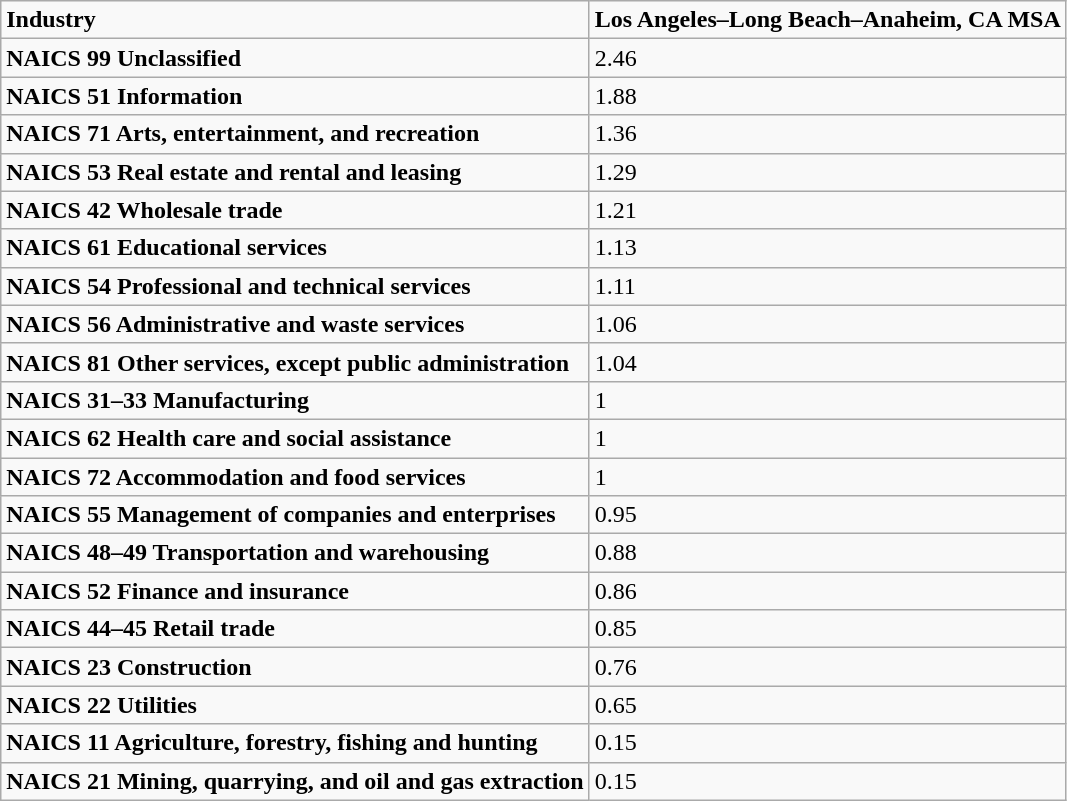<table class="wikitable">
<tr>
<td><strong>Industry</strong></td>
<td><strong>Los Angeles–Long Beach–Anaheim, CA MSA</strong></td>
</tr>
<tr>
<td><strong>NAICS 99 Unclassified</strong></td>
<td>2.46</td>
</tr>
<tr>
<td><strong>NAICS 51 Information</strong></td>
<td>1.88</td>
</tr>
<tr>
<td><strong>NAICS 71 Arts, entertainment, and recreation</strong></td>
<td>1.36</td>
</tr>
<tr>
<td><strong>NAICS 53 Real estate and rental and leasing</strong></td>
<td>1.29</td>
</tr>
<tr>
<td><strong>NAICS 42 Wholesale trade</strong></td>
<td>1.21</td>
</tr>
<tr>
<td><strong>NAICS 61 Educational services</strong></td>
<td>1.13</td>
</tr>
<tr>
<td><strong>NAICS 54 Professional and technical services</strong></td>
<td>1.11</td>
</tr>
<tr>
<td><strong>NAICS 56 Administrative and waste services</strong></td>
<td>1.06</td>
</tr>
<tr>
<td><strong>NAICS 81 Other services, except public administration</strong></td>
<td>1.04</td>
</tr>
<tr>
<td><strong>NAICS 31–33 Manufacturing</strong></td>
<td>1</td>
</tr>
<tr>
<td><strong>NAICS 62 Health care and social assistance</strong></td>
<td>1</td>
</tr>
<tr>
<td><strong>NAICS 72 Accommodation and food services</strong></td>
<td>1</td>
</tr>
<tr>
<td><strong>NAICS 55 Management of companies and enterprises</strong></td>
<td>0.95</td>
</tr>
<tr>
<td><strong>NAICS 48–49 Transportation and warehousing</strong></td>
<td>0.88</td>
</tr>
<tr>
<td><strong>NAICS 52 Finance and insurance</strong></td>
<td>0.86</td>
</tr>
<tr>
<td><strong>NAICS 44–45 Retail trade</strong></td>
<td>0.85</td>
</tr>
<tr>
<td><strong>NAICS 23 Construction</strong></td>
<td>0.76</td>
</tr>
<tr>
<td><strong>NAICS 22 Utilities</strong></td>
<td>0.65</td>
</tr>
<tr>
<td><strong>NAICS 11 Agriculture, forestry, fishing and hunting</strong></td>
<td>0.15</td>
</tr>
<tr>
<td><strong>NAICS 21 Mining, quarrying, and oil and gas extraction</strong></td>
<td>0.15</td>
</tr>
</table>
